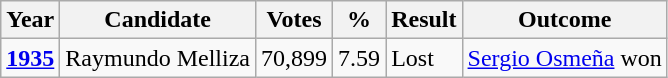<table class="wikitable">
<tr>
<th>Year</th>
<th>Candidate</th>
<th>Votes</th>
<th>%</th>
<th>Result</th>
<th>Outcome</th>
</tr>
<tr>
<td><a href='#'><strong>1935</strong></a></td>
<td>Raymundo Melliza</td>
<td>70,899</td>
<td>7.59</td>
<td>Lost</td>
<td><a href='#'>Sergio Osmeña</a> won</td>
</tr>
</table>
